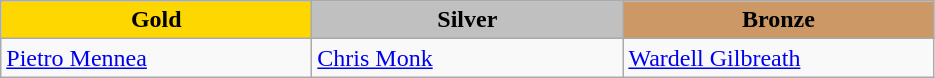<table class="wikitable" style="text-align:left">
<tr align="center">
<td width=200 bgcolor=gold><strong>Gold</strong></td>
<td width=200 bgcolor=silver><strong>Silver</strong></td>
<td width=200 bgcolor=CC9966><strong>Bronze</strong></td>
</tr>
<tr>
<td><a href='#'>Pietro Mennea</a><br><em></em></td>
<td><a href='#'>Chris Monk</a><br><em></em></td>
<td><a href='#'>Wardell Gilbreath</a><br><em></em></td>
</tr>
</table>
